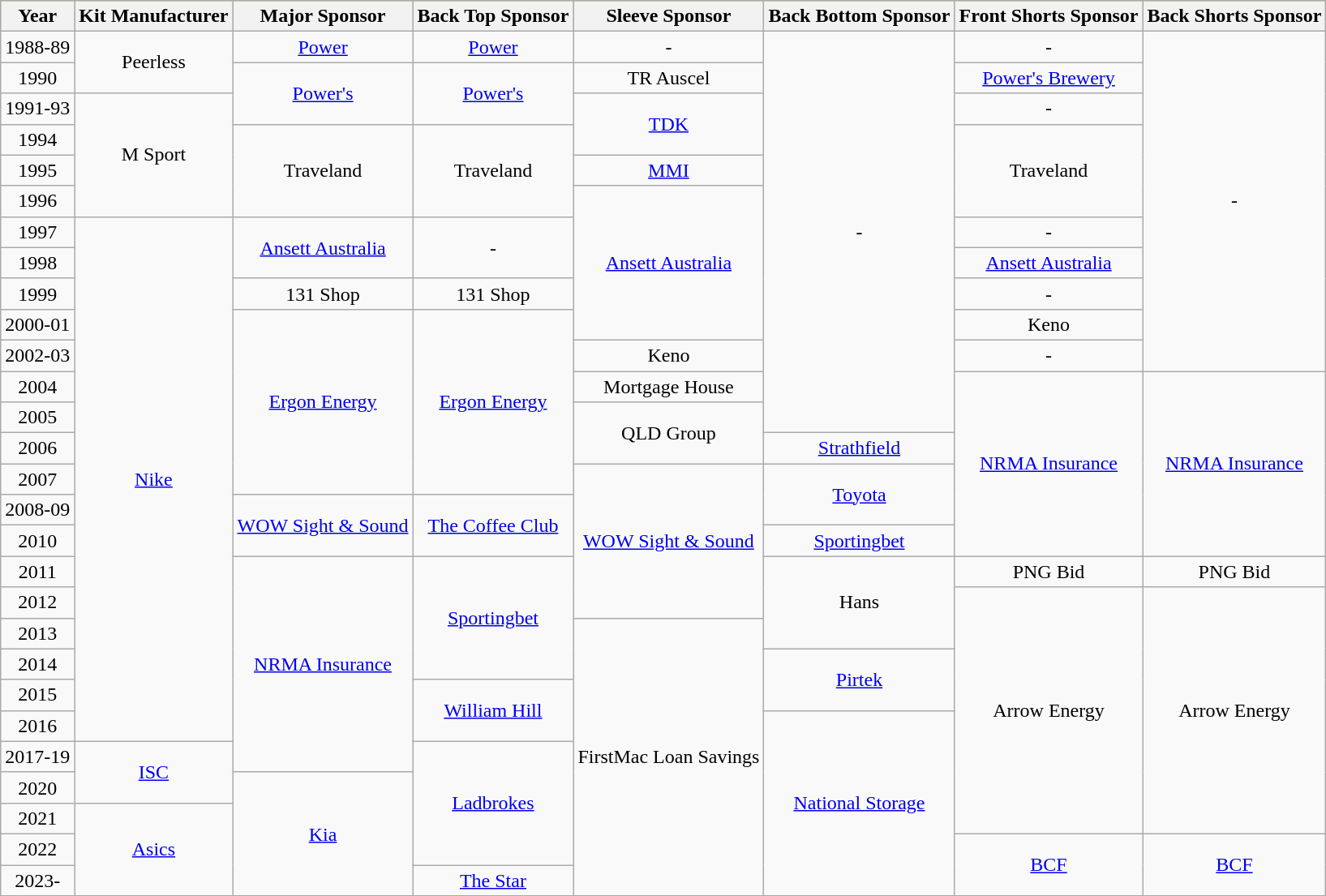<table class="wikitable sortable" style="text-align:center">
<tr style="background:#bdb76b;">
<th>Year</th>
<th>Kit Manufacturer</th>
<th>Major Sponsor</th>
<th>Back Top Sponsor</th>
<th>Sleeve Sponsor</th>
<th>Back Bottom Sponsor</th>
<th>Front Shorts Sponsor</th>
<th>Back Shorts Sponsor</th>
</tr>
<tr>
<td>1988-89</td>
<td rowspan="2">Peerless</td>
<td><a href='#'>Power</a></td>
<td><a href='#'>Power</a></td>
<td>-</td>
<td rowspan="13">-</td>
<td>-</td>
<td rowspan="11">-</td>
</tr>
<tr>
<td>1990</td>
<td rowspan="2"><a href='#'>Power's</a></td>
<td rowspan="2"><a href='#'>Power's</a></td>
<td>TR Auscel</td>
<td><a href='#'>Power's Brewery</a></td>
</tr>
<tr>
<td>1991-93</td>
<td rowspan="4">M Sport</td>
<td rowspan="2"><a href='#'>TDK</a></td>
<td>-</td>
</tr>
<tr>
<td>1994</td>
<td rowspan="3">Traveland</td>
<td rowspan="3">Traveland</td>
<td rowspan="3">Traveland</td>
</tr>
<tr>
<td>1995</td>
<td><a href='#'>MMI</a></td>
</tr>
<tr>
<td>1996</td>
<td rowspan="5"><a href='#'>Ansett Australia</a></td>
</tr>
<tr>
<td>1997</td>
<td rowspan="17"><a href='#'>Nike</a></td>
<td rowspan="2"><a href='#'>Ansett Australia</a></td>
<td rowspan="2">-</td>
<td>-</td>
</tr>
<tr>
<td>1998</td>
<td><a href='#'>Ansett Australia</a></td>
</tr>
<tr>
<td>1999</td>
<td>131 Shop</td>
<td>131 Shop</td>
<td>-</td>
</tr>
<tr>
<td>2000-01</td>
<td rowspan="6"><a href='#'>Ergon Energy</a></td>
<td rowspan="6"><a href='#'>Ergon Energy</a></td>
<td>Keno</td>
</tr>
<tr>
<td>2002-03</td>
<td>Keno</td>
<td>-</td>
</tr>
<tr>
<td>2004</td>
<td>Mortgage House</td>
<td rowspan="6"><a href='#'>NRMA Insurance</a></td>
<td rowspan="6"><a href='#'>NRMA Insurance</a></td>
</tr>
<tr>
<td>2005</td>
<td rowspan="2">QLD Group</td>
</tr>
<tr>
<td>2006</td>
<td><a href='#'>Strathfield</a></td>
</tr>
<tr>
<td>2007</td>
<td rowspan="5"><a href='#'>WOW Sight & Sound</a></td>
<td rowspan="2"><a href='#'>Toyota</a></td>
</tr>
<tr>
<td>2008-09</td>
<td rowspan="2"><a href='#'>WOW Sight & Sound</a></td>
<td rowspan="2"><a href='#'>The Coffee Club</a></td>
</tr>
<tr>
<td>2010</td>
<td><a href='#'>Sportingbet</a></td>
</tr>
<tr>
<td>2011</td>
<td rowspan="7"><a href='#'>NRMA Insurance</a></td>
<td rowspan="4"><a href='#'>Sportingbet</a></td>
<td rowspan="3">Hans</td>
<td>PNG Bid</td>
<td>PNG Bid</td>
</tr>
<tr>
<td>2012</td>
<td rowspan="8">Arrow Energy</td>
<td rowspan="8">Arrow Energy</td>
</tr>
<tr>
<td>2013</td>
<td rowspan="9">FirstMac Loan Savings</td>
</tr>
<tr>
<td>2014</td>
<td rowspan="2"><a href='#'>Pirtek</a></td>
</tr>
<tr>
<td>2015</td>
<td rowspan="2"><a href='#'>William Hill</a></td>
</tr>
<tr>
<td>2016</td>
<td rowspan="6"><a href='#'>National Storage</a></td>
</tr>
<tr>
<td>2017-19</td>
<td rowspan="2"><a href='#'>ISC</a></td>
<td rowspan="4"><a href='#'>Ladbrokes</a></td>
</tr>
<tr>
<td>2020</td>
<td rowspan="4"><a href='#'>Kia</a></td>
</tr>
<tr>
<td>2021</td>
<td rowspan="3"><a href='#'>Asics</a></td>
</tr>
<tr>
<td>2022</td>
<td rowspan="2"><a href='#'>BCF</a></td>
<td rowspan="2"><a href='#'>BCF</a></td>
</tr>
<tr>
<td>2023-</td>
<td><a href='#'>The Star</a></td>
</tr>
</table>
